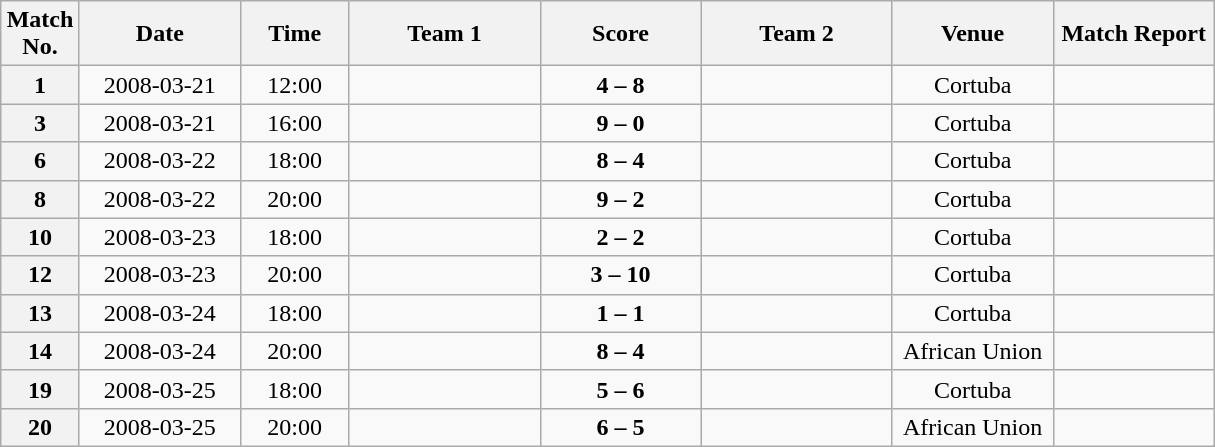<table class="wikitable">
<tr>
<th width="45">Match No.</th>
<th width="100">Date</th>
<th width="65">Time</th>
<th width="120">Team 1</th>
<th width="100">Score</th>
<th width="120">Team 2</th>
<th width="100">Venue</th>
<th width="100">Match Report</th>
</tr>
<tr>
<th align="center">1</th>
<td align="center">2008-03-21</td>
<td align="center">12:00</td>
<td align="left"></td>
<td align="center"><strong>4 – 8</strong></td>
<td align="left"><strong></strong></td>
<td align="center">Cortuba</td>
<td align="center"></td>
</tr>
<tr>
<th align="center">3</th>
<td align="center">2008-03-21</td>
<td align="center">16:00</td>
<td align="left"><strong></strong></td>
<td align="center"><strong>9 – 0</strong></td>
<td align="left"></td>
<td align="center">Cortuba</td>
<td align="center"></td>
</tr>
<tr>
<th align="center">6</th>
<td align="center">2008-03-22</td>
<td align="center">18:00</td>
<td align="left"><strong></strong></td>
<td align="center"><strong>8 – 4</strong></td>
<td align="left"></td>
<td align="center">Cortuba</td>
<td align="center"></td>
</tr>
<tr>
<th align="center">8</th>
<td align="center">2008-03-22</td>
<td align="center">20:00</td>
<td align="left"><strong></strong></td>
<td align="center"><strong>9 – 2</strong></td>
<td align="left"></td>
<td align="center">Cortuba</td>
<td align="center"></td>
</tr>
<tr>
<th align="center">10</th>
<td align="center">2008-03-23</td>
<td align="center">18:00</td>
<td align="left"></td>
<td align="center"><strong>2 – 2</strong></td>
<td align="left"></td>
<td align="center">Cortuba</td>
<td align="center"></td>
</tr>
<tr>
<th align="center">12</th>
<td align="center">2008-03-23</td>
<td align="center">20:00</td>
<td align="left"></td>
<td align="center"><strong>3 – 10</strong></td>
<td align="left"><strong></strong></td>
<td align="center">Cortuba</td>
<td align="center"></td>
</tr>
<tr>
<th align="center">13</th>
<td align="center">2008-03-24</td>
<td align="center">18:00</td>
<td align="left"></td>
<td align="center"><strong>1 – 1</strong></td>
<td align="left"></td>
<td align="center">Cortuba</td>
<td align="center"></td>
</tr>
<tr>
<th align="center">14</th>
<td align="center">2008-03-24</td>
<td align="center">20:00</td>
<td align="left"><strong></strong></td>
<td align="center"><strong>8 – 4</strong></td>
<td align="left"></td>
<td align="center">African Union</td>
<td align="center"></td>
</tr>
<tr>
<th align="center">19</th>
<td align="center">2008-03-25</td>
<td align="center">18:00</td>
<td align="left"></td>
<td align="center"><strong>5 – 6</strong></td>
<td align="left"><strong></strong></td>
<td align="center">Cortuba</td>
<td align="center"></td>
</tr>
<tr>
<th align="center">20</th>
<td align="center">2008-03-25</td>
<td align="center">20:00</td>
<td align="left"><strong></strong></td>
<td align="center"><strong>6 – 5</strong></td>
<td align="left"></td>
<td align="center">African Union</td>
<td align="center"></td>
</tr>
</table>
